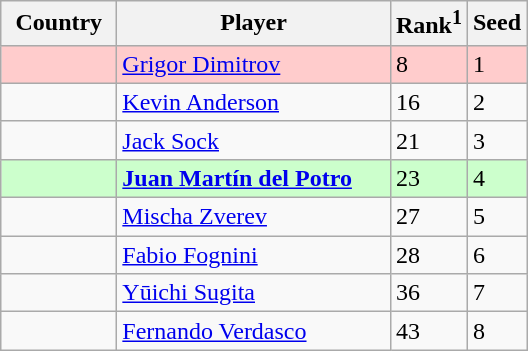<table class="sortable wikitable">
<tr>
<th width="70">Country</th>
<th width="175">Player</th>
<th>Rank<sup>1</sup></th>
<th>Seed</th>
</tr>
<tr style="background:#fcc;">
<td></td>
<td><a href='#'>Grigor Dimitrov</a></td>
<td>8</td>
<td>1</td>
</tr>
<tr>
<td></td>
<td><a href='#'>Kevin Anderson</a></td>
<td>16</td>
<td>2</td>
</tr>
<tr>
<td></td>
<td><a href='#'>Jack Sock</a></td>
<td>21</td>
<td>3</td>
</tr>
<tr style="background:#cfc;">
<td></td>
<td><strong><a href='#'>Juan Martín del Potro</a></strong></td>
<td>23</td>
<td>4</td>
</tr>
<tr>
<td></td>
<td><a href='#'>Mischa Zverev</a></td>
<td>27</td>
<td>5</td>
</tr>
<tr>
<td></td>
<td><a href='#'>Fabio Fognini</a></td>
<td>28</td>
<td>6</td>
</tr>
<tr>
<td></td>
<td><a href='#'>Yūichi Sugita</a></td>
<td>36</td>
<td>7</td>
</tr>
<tr>
<td></td>
<td><a href='#'>Fernando Verdasco</a></td>
<td>43</td>
<td>8</td>
</tr>
</table>
